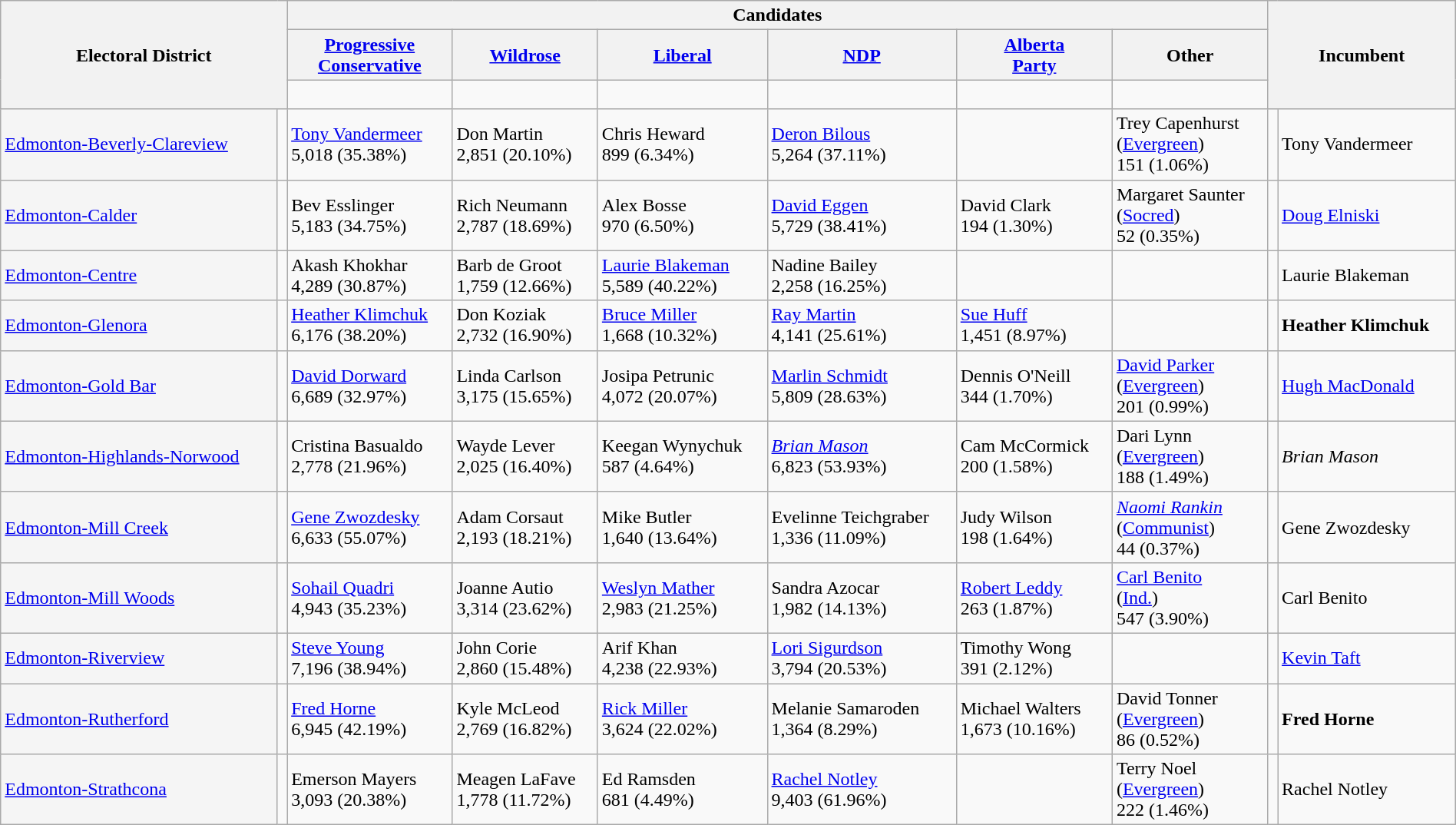<table class="wikitable" style="width:100%">
<tr>
<th rowspan=3 colspan=2>Electoral District</th>
<th colspan=6>Candidates</th>
<th rowspan=3 colspan=2>Incumbent</th>
</tr>
<tr>
<th><a href='#'>Progressive<br>Conservative</a></th>
<th><a href='#'>Wildrose</a></th>
<th><a href='#'>Liberal</a></th>
<th><a href='#'>NDP</a></th>
<th><a href='#'>Alberta<br>Party</a></th>
<th>Other</th>
</tr>
<tr>
<td> </td>
<td> </td>
<td> </td>
<td> </td>
<td> </td>
<td> </td>
</tr>
<tr>
<td style="background:whitesmoke;"><a href='#'>Edmonton-Beverly-Clareview</a></td>
<td></td>
<td><a href='#'>Tony Vandermeer</a><br> 5,018 (35.38%)</td>
<td>Don Martin<br>2,851 (20.10%)</td>
<td>Chris Heward<br>899 (6.34%)</td>
<td><a href='#'>Deron Bilous</a><br>5,264 (37.11%)</td>
<td></td>
<td>Trey Capenhurst<br>(<a href='#'>Evergreen</a>)<br>151 (1.06%)</td>
<td></td>
<td>Tony Vandermeer</td>
</tr>
<tr>
<td style="background:whitesmoke;"><a href='#'>Edmonton-Calder</a></td>
<td></td>
<td>Bev Esslinger<br>5,183 (34.75%)</td>
<td>Rich Neumann<br>2,787 (18.69%)</td>
<td>Alex Bosse<br>970 (6.50%)</td>
<td><a href='#'>David Eggen</a><br>5,729 (38.41%)</td>
<td>David Clark<br>194 (1.30%)</td>
<td>Margaret Saunter<br>(<a href='#'>Socred</a>)<br>52 (0.35%)</td>
<td></td>
<td><a href='#'>Doug Elniski</a></td>
</tr>
<tr>
<td style="background:whitesmoke;"><a href='#'>Edmonton-Centre</a></td>
<td></td>
<td>Akash Khokhar<br>4,289 (30.87%)</td>
<td>Barb de Groot<br>1,759 (12.66%)</td>
<td><a href='#'>Laurie Blakeman</a><br>5,589 (40.22%)</td>
<td>Nadine Bailey<br>2,258 (16.25%)</td>
<td></td>
<td></td>
<td></td>
<td>Laurie Blakeman</td>
</tr>
<tr>
<td style="background:whitesmoke;"><a href='#'>Edmonton-Glenora</a></td>
<td></td>
<td><a href='#'>Heather Klimchuk</a><br>6,176 (38.20%)</td>
<td>Don Koziak<br>2,732 (16.90%)</td>
<td><a href='#'>Bruce Miller</a><br>1,668 (10.32%)</td>
<td><a href='#'>Ray Martin</a><br>4,141 (25.61%)</td>
<td><a href='#'>Sue Huff</a><br>1,451 (8.97%)</td>
<td></td>
<td></td>
<td><strong>Heather Klimchuk</strong></td>
</tr>
<tr>
<td style="background:whitesmoke;"><a href='#'>Edmonton-Gold Bar</a></td>
<td></td>
<td><a href='#'>David Dorward</a><br>6,689 (32.97%)</td>
<td>Linda Carlson<br>3,175 (15.65%)</td>
<td>Josipa Petrunic<br>4,072 (20.07%)</td>
<td><a href='#'>Marlin Schmidt</a><br>5,809 (28.63%)</td>
<td>Dennis O'Neill<br>344 (1.70%)</td>
<td><a href='#'>David Parker</a><br>(<a href='#'>Evergreen</a>)<br>201 (0.99%)</td>
<td></td>
<td><a href='#'>Hugh MacDonald</a></td>
</tr>
<tr>
<td style="background:whitesmoke;"><a href='#'>Edmonton-Highlands-Norwood</a></td>
<td></td>
<td>Cristina Basualdo<br>2,778 (21.96%)</td>
<td>Wayde Lever<br>2,025 (16.40%)</td>
<td>Keegan Wynychuk<br>587 (4.64%)</td>
<td><em><a href='#'>Brian Mason</a></em><br>6,823 (53.93%)</td>
<td>Cam McCormick<br>200 (1.58%)</td>
<td>Dari Lynn<br>(<a href='#'>Evergreen</a>)<br>188 (1.49%)</td>
<td></td>
<td><em>Brian Mason</em></td>
</tr>
<tr>
<td style="background:whitesmoke;"><a href='#'>Edmonton-Mill Creek</a></td>
<td></td>
<td><a href='#'>Gene Zwozdesky</a><br>6,633 (55.07%)</td>
<td>Adam Corsaut<br>2,193 (18.21%)</td>
<td>Mike Butler<br>1,640 (13.64%)</td>
<td>Evelinne Teichgraber<br>1,336 (11.09%)</td>
<td>Judy Wilson<br>198 (1.64%)</td>
<td><em><a href='#'>Naomi Rankin</a></em><br>(<a href='#'>Communist</a>)<br>44 (0.37%)</td>
<td></td>
<td>Gene Zwozdesky</td>
</tr>
<tr>
<td style="background:whitesmoke;"><a href='#'>Edmonton-Mill Woods</a></td>
<td></td>
<td><a href='#'>Sohail Quadri</a><br>4,943 (35.23%)</td>
<td>Joanne Autio<br>3,314 (23.62%)</td>
<td><a href='#'>Weslyn Mather</a><br>2,983 (21.25%)</td>
<td>Sandra Azocar<br>1,982 (14.13%)</td>
<td><a href='#'>Robert Leddy</a><br>263 (1.87%)</td>
<td><a href='#'>Carl Benito</a><br>(<a href='#'>Ind.</a>)<br>547 (3.90%)</td>
<td></td>
<td>Carl Benito</td>
</tr>
<tr>
<td style="background:whitesmoke;"><a href='#'>Edmonton-Riverview</a></td>
<td></td>
<td><a href='#'>Steve Young</a><br>7,196 (38.94%)</td>
<td>John Corie<br>2,860 (15.48%)</td>
<td>Arif Khan<br>4,238 (22.93%)</td>
<td><a href='#'>Lori Sigurdson</a><br>3,794 (20.53%)</td>
<td>Timothy Wong<br>391 (2.12%)</td>
<td></td>
<td></td>
<td><a href='#'>Kevin Taft</a></td>
</tr>
<tr>
<td style="background:whitesmoke;"><a href='#'>Edmonton-Rutherford</a></td>
<td></td>
<td><a href='#'>Fred Horne</a><br>6,945 (42.19%)</td>
<td>Kyle McLeod<br>2,769 (16.82%)</td>
<td><a href='#'>Rick Miller</a><br>3,624 (22.02%)</td>
<td>Melanie Samaroden<br>1,364 (8.29%)</td>
<td>Michael Walters<br>1,673 (10.16%)</td>
<td>David Tonner<br>(<a href='#'>Evergreen</a>)<br>86 (0.52%)</td>
<td></td>
<td><strong>Fred Horne</strong></td>
</tr>
<tr>
<td style="background:whitesmoke;"><a href='#'>Edmonton-Strathcona</a></td>
<td></td>
<td>Emerson Mayers<br>3,093 (20.38%)</td>
<td>Meagen LaFave<br>1,778 (11.72%)</td>
<td>Ed Ramsden<br>681 (4.49%)</td>
<td><a href='#'>Rachel Notley</a><br>9,403 (61.96%)</td>
<td></td>
<td>Terry Noel<br>(<a href='#'>Evergreen</a>)<br>222 (1.46%)</td>
<td></td>
<td>Rachel Notley</td>
</tr>
</table>
